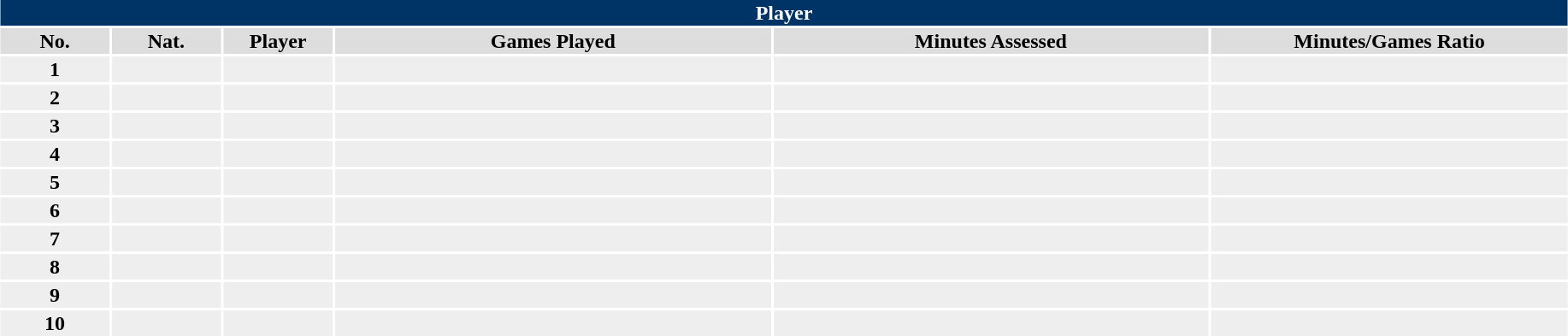<table class="toccolours"  style="width:97%; clear:both; margin:1.5em auto; text-align:center;">
<tr>
<th colspan="10" style="background:#003366; color:#FFFFFF;">Player</th>
</tr>
<tr style="background:#ddd;">
<th width=7%>No.</th>
<th width=7%>Nat.</th>
<th !width=30%>Player</th>
<th width=28%>Games Played</th>
<th width=28%>Minutes Assessed</th>
<th widith=28%>Minutes/Games Ratio</th>
</tr>
<tr style="background:#eee;">
<td><strong>1</strong></td>
<td></td>
<td></td>
<td></td>
<td></td>
<td></td>
</tr>
<tr style="background:#eee;">
<td><strong>2</strong></td>
<td></td>
<td></td>
<td></td>
<td></td>
<td></td>
</tr>
<tr style="background:#eee;">
<td><strong>3</strong></td>
<td></td>
<td></td>
<td></td>
<td></td>
<td></td>
</tr>
<tr style="background:#eee;">
<td><strong>4</strong></td>
<td></td>
<td></td>
<td></td>
<td></td>
<td></td>
</tr>
<tr style="background:#eee;">
<td><strong>5</strong></td>
<td></td>
<td></td>
<td></td>
<td></td>
<td></td>
</tr>
<tr style="background:#eee;">
<td><strong>6</strong></td>
<td></td>
<td></td>
<td></td>
<td></td>
<td></td>
</tr>
<tr style="background:#eee;">
<td><strong>7</strong></td>
<td></td>
<td></td>
<td></td>
<td></td>
<td></td>
</tr>
<tr style="background:#eee;">
<td><strong>8</strong></td>
<td></td>
<td></td>
<td></td>
<td></td>
<td></td>
</tr>
<tr style="background:#eee;">
<td><strong>9</strong></td>
<td></td>
<td></td>
<td></td>
<td></td>
<td></td>
</tr>
<tr style="background:#eee;">
<td><strong>10</strong></td>
<td></td>
<td></td>
<td></td>
<td></td>
<td></td>
</tr>
</table>
